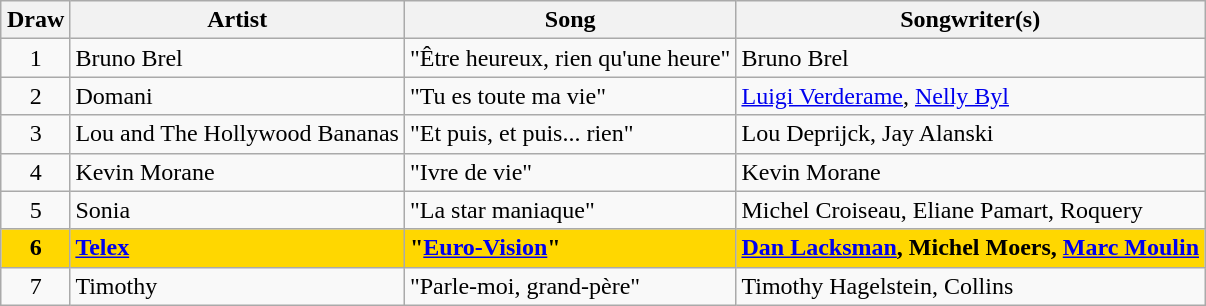<table class="sortable wikitable" style="margin: 1em auto 1em auto; text-align:center">
<tr>
<th>Draw</th>
<th>Artist</th>
<th>Song</th>
<th>Songwriter(s)</th>
</tr>
<tr>
<td>1</td>
<td align="left">Bruno Brel</td>
<td align="left">"Être heureux, rien qu'une heure"</td>
<td align="left">Bruno Brel</td>
</tr>
<tr>
<td>2</td>
<td align="left">Domani</td>
<td align="left">"Tu es toute ma vie"</td>
<td align="left"><a href='#'>Luigi Verderame</a>, <a href='#'>Nelly Byl</a></td>
</tr>
<tr>
<td>3</td>
<td align="left">Lou and The Hollywood Bananas</td>
<td align="left">"Et puis, et puis... rien"</td>
<td align="left">Lou Deprijck, Jay Alanski</td>
</tr>
<tr>
<td>4</td>
<td align="left">Kevin Morane</td>
<td align="left">"Ivre de vie"</td>
<td align="left">Kevin Morane</td>
</tr>
<tr>
<td>5</td>
<td align="left">Sonia</td>
<td align="left">"La star maniaque"</td>
<td align="left">Michel Croiseau, Eliane Pamart, Roquery</td>
</tr>
<tr style="font-weight:bold; background:gold;">
<td>6</td>
<td align="left"><a href='#'>Telex</a></td>
<td align="left">"<a href='#'>Euro-Vision</a>"</td>
<td align="left"><a href='#'>Dan Lacksman</a>, Michel Moers, <a href='#'>Marc Moulin</a></td>
</tr>
<tr>
<td>7</td>
<td align="left">Timothy</td>
<td align="left">"Parle-moi, grand-père"</td>
<td align="left">Timothy Hagelstein, Collins</td>
</tr>
</table>
